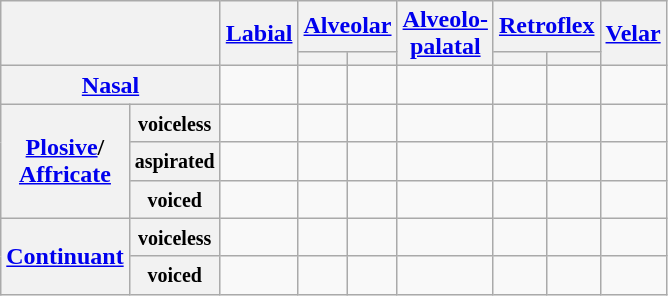<table class="wikitable" style="text-align:center">
<tr>
<th colspan=2 rowspan=2></th>
<th rowspan=2><a href='#'>Labial</a></th>
<th colspan=2><a href='#'>Alveolar</a></th>
<th rowspan=2><a href='#'>Alveolo-<br>palatal</a></th>
<th colspan=2><a href='#'>Retroflex</a></th>
<th rowspan=2><a href='#'>Velar</a></th>
</tr>
<tr>
<th></th>
<th></th>
<th></th>
<th></th>
</tr>
<tr>
<th colspan="2"><a href='#'>Nasal</a></th>
<td></td>
<td></td>
<td></td>
<td></td>
<td></td>
<td></td>
<td></td>
</tr>
<tr>
<th rowspan="3"><a href='#'>Plosive</a>/<br><a href='#'>Affricate</a></th>
<th><small>voiceless</small></th>
<td></td>
<td></td>
<td></td>
<td></td>
<td></td>
<td></td>
<td></td>
</tr>
<tr>
<th><small>aspirated</small></th>
<td></td>
<td></td>
<td></td>
<td></td>
<td></td>
<td></td>
<td></td>
</tr>
<tr>
<th><small>voiced</small></th>
<td></td>
<td></td>
<td></td>
<td></td>
<td></td>
<td></td>
<td></td>
</tr>
<tr>
<th rowspan="3"><a href='#'>Continuant</a></th>
<th><small>voiceless</small></th>
<td></td>
<td></td>
<td></td>
<td></td>
<td></td>
<td></td>
<td></td>
</tr>
<tr>
<th><small>voiced</small></th>
<td></td>
<td></td>
<td></td>
<td></td>
<td></td>
<td></td>
<td></td>
</tr>
</table>
